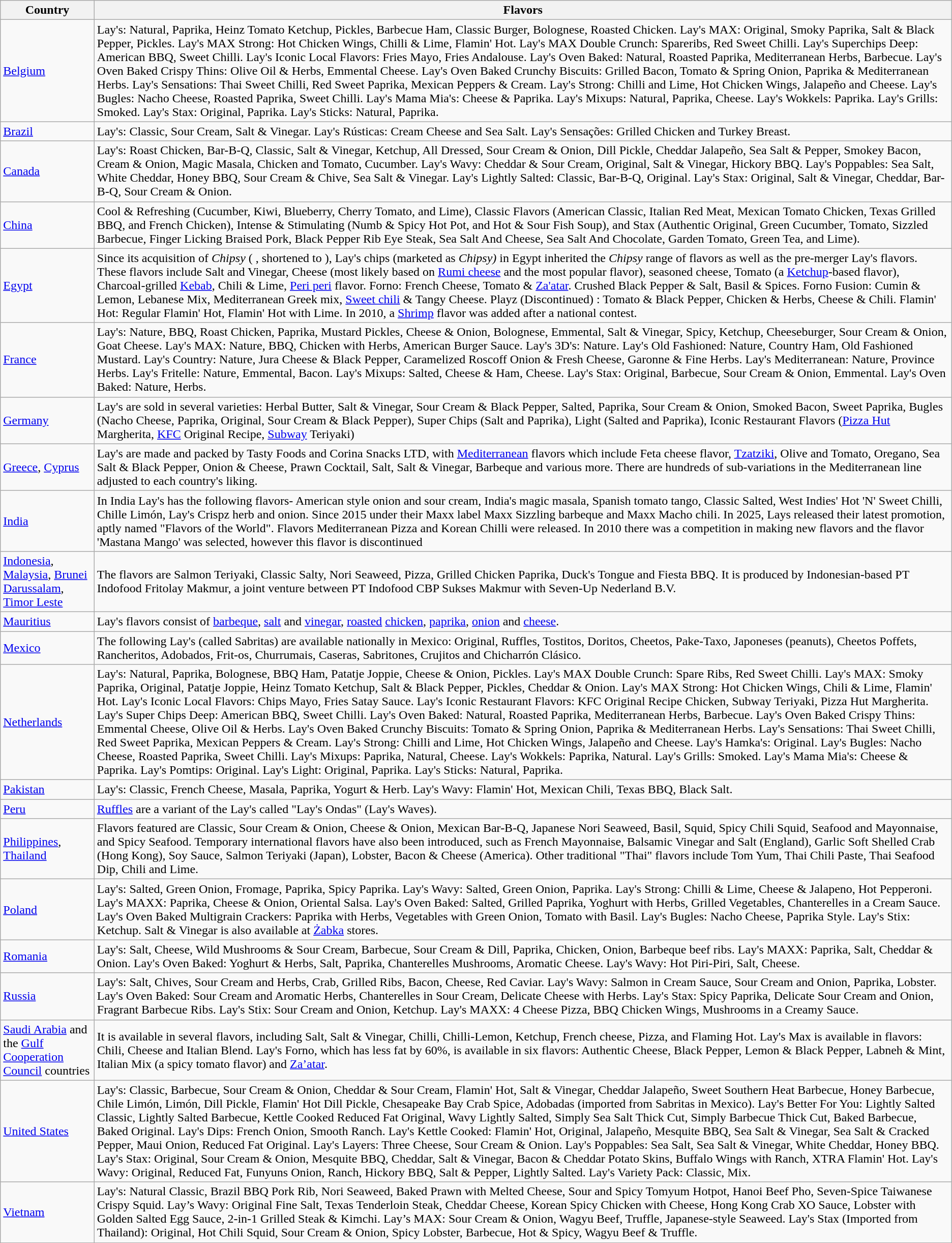<table class="wikitable">
<tr>
<th>Country</th>
<th>Flavors</th>
</tr>
<tr>
<td><a href='#'>Belgium</a></td>
<td>Lay's: Natural, Paprika, Heinz Tomato Ketchup, Pickles, Barbecue Ham, Classic Burger, Bolognese, Roasted Chicken. Lay's MAX: Original, Smoky Paprika, Salt & Black Pepper, Pickles. Lay's MAX Strong: Hot Chicken Wings, Chilli & Lime, Flamin' Hot. Lay's MAX Double Crunch: Spareribs, Red Sweet Chilli. Lay's Superchips Deep: American BBQ, Sweet Chilli. Lay's Iconic Local Flavors: Fries Mayo, Fries Andalouse. Lay's Oven Baked: Natural, Roasted Paprika, Mediterranean Herbs, Barbecue. Lay's Oven Baked Crispy Thins: Olive Oil & Herbs, Emmental Cheese. Lay's Oven Baked Crunchy Biscuits: Grilled Bacon, Tomato & Spring Onion, Paprika & Mediterranean Herbs. Lay's Sensations: Thai Sweet Chilli, Red Sweet Paprika, Mexican Peppers & Cream. Lay's Strong: Chilli and Lime, Hot Chicken Wings, Jalapeño and Cheese. Lay's Bugles: Nacho Cheese, Roasted Paprika, Sweet Chilli. Lay's Mama Mia's: Cheese & Paprika. Lay's Mixups: Natural, Paprika, Cheese. Lay's Wokkels: Paprika. Lay's Grills: Smoked. Lay's Stax: Original, Paprika. Lay's Sticks: Natural, Paprika.</td>
</tr>
<tr>
<td><a href='#'>Brazil</a></td>
<td>Lay's: Classic, Sour Cream, Salt & Vinegar. Lay's Rústicas: Cream Cheese and Sea Salt. Lay's Sensações: Grilled Chicken and Turkey Breast.</td>
</tr>
<tr>
<td><a href='#'>Canada</a></td>
<td>Lay's: Roast Chicken, Bar-B-Q, Classic, Salt & Vinegar, Ketchup, All Dressed, Sour Cream & Onion, Dill Pickle, Cheddar Jalapeño, Sea Salt & Pepper, Smokey Bacon, Cream & Onion, Magic Masala, Chicken and Tomato, Cucumber. Lay's Wavy: Cheddar & Sour Cream, Original, Salt & Vinegar, Hickory BBQ. Lay's Poppables: Sea Salt, White Cheddar, Honey BBQ, Sour Cream & Chive, Sea Salt & Vinegar. Lay's Lightly Salted: Classic, Bar-B-Q, Original. Lay's Stax: Original, Salt & Vinegar, Cheddar, Bar-B-Q, Sour Cream & Onion.</td>
</tr>
<tr>
<td><a href='#'>China</a></td>
<td>Cool & Refreshing (Cucumber, Kiwi, Blueberry, Cherry Tomato, and Lime), Classic Flavors (American Classic, Italian Red Meat, Mexican Tomato Chicken, Texas Grilled BBQ, and French Chicken), Intense & Stimulating (Numb & Spicy Hot Pot, and Hot & Sour Fish Soup), and Stax (Authentic Original, Green Cucumber, Tomato, Sizzled Barbecue, Finger Licking Braised Pork, Black Pepper Rib Eye Steak, Sea Salt And Cheese, Sea Salt And Chocolate, Garden Tomato, Green Tea, and Lime).</td>
</tr>
<tr>
<td><a href='#'>Egypt</a></td>
<td>Since its acquisition of <em>Chipsy</em> ( , shortened to ), Lay's chips (marketed as <em>Chipsy)</em> in Egypt inherited the <em>Chipsy</em> range of flavors as well as the pre-merger Lay's flavors. These flavors include Salt and Vinegar, Cheese (most likely based on <a href='#'>Rumi cheese</a> and the most popular flavor), seasoned cheese, Tomato (a <a href='#'>Ketchup</a>-based flavor), Charcoal-grilled <a href='#'>Kebab</a>, Chili & Lime, <a href='#'>Peri peri</a> flavor. Forno: French Cheese, Tomato & <a href='#'>Za'atar</a>. Crushed Black Pepper & Salt, Basil & Spices. Forno Fusion: Cumin & Lemon, Lebanese Mix, Mediterranean Greek mix, <a href='#'>Sweet chili</a> & Tangy Cheese. Playz (Discontinued) : Tomato & Black Pepper, Chicken & Herbs, Cheese & Chili. Flamin' Hot: Regular Flamin' Hot, Flamin' Hot with Lime. In 2010, a <a href='#'>Shrimp</a> flavor was added after a national contest.</td>
</tr>
<tr>
<td><a href='#'>France</a></td>
<td>Lay's: Nature, BBQ, Roast Chicken, Paprika, Mustard Pickles, Cheese & Onion, Bolognese, Emmental, Salt & Vinegar, Spicy, Ketchup, Cheeseburger, Sour Cream & Onion, Goat Cheese. Lay's MAX: Nature, BBQ, Chicken with Herbs, American Burger Sauce. Lay's 3D's: Nature. Lay's Old Fashioned: Nature, Country Ham, Old Fashioned Mustard. Lay's Country: Nature, Jura Cheese & Black Pepper, Caramelized Roscoff Onion & Fresh Cheese, Garonne & Fine Herbs. Lay's Mediterranean: Nature, Province Herbs. Lay's Fritelle: Nature, Emmental, Bacon. Lay's Mixups: Salted, Cheese & Ham, Cheese. Lay's Stax: Original, Barbecue, Sour Cream & Onion, Emmental. Lay's Oven Baked: Nature, Herbs.</td>
</tr>
<tr>
<td><a href='#'>Germany</a></td>
<td>Lay's are sold in several varieties: Herbal Butter, Salt & Vinegar, Sour Cream & Black Pepper, Salted, Paprika, Sour Cream & Onion, Smoked Bacon, Sweet Paprika, Bugles (Nacho Cheese, Paprika, Original, Sour Cream & Black Pepper), Super Chips (Salt and Paprika), Light (Salted and Paprika), Iconic Restaurant Flavors (<a href='#'>Pizza Hut</a> Margherita, <a href='#'>KFC</a> Original Recipe, <a href='#'>Subway</a> Teriyaki)</td>
</tr>
<tr>
<td><a href='#'>Greece</a>, <a href='#'>Cyprus</a></td>
<td>Lay's are made and packed by Tasty Foods and Corina Snacks LTD, with <a href='#'>Mediterranean</a> flavors which include Feta cheese flavor, <a href='#'>Tzatziki</a>, Olive and Tomato, Oregano, Sea Salt & Black Pepper, Onion & Cheese, Prawn Cocktail, Salt, Salt & Vinegar, Barbeque and various more. There are hundreds of sub-variations in the Mediterranean line adjusted to each country's liking. </td>
</tr>
<tr>
<td><a href='#'>India</a></td>
<td>In India Lay's has the following flavors- American style onion and sour cream, India's magic masala, Spanish tomato tango, Classic Salted, West Indies' Hot 'N' Sweet Chilli, Chille Limón, Lay's Crispz herb and onion. Since 2015 under their Maxx label Maxx Sizzling barbeque and Maxx Macho chili. In 2025, Lays released their latest promotion, aptly named "Flavors of the World". Flavors Mediterranean Pizza and Korean Chilli  were released. In 2010 there was a competition in making new flavors and the flavor 'Mastana Mango' was selected, however this flavor is discontinued </td>
</tr>
<tr>
<td><a href='#'>Indonesia</a>, <a href='#'>Malaysia</a>, <a href='#'>Brunei Darussalam</a>, <a href='#'>Timor Leste</a></td>
<td>The flavors are Salmon Teriyaki, Classic Salty, Nori Seaweed, Pizza, Grilled Chicken Paprika, Duck's Tongue and Fiesta BBQ. It is produced by Indonesian-based PT Indofood Fritolay Makmur, a joint venture between PT Indofood CBP Sukses Makmur with Seven-Up Nederland B.V.</td>
</tr>
<tr>
<td><a href='#'>Mauritius</a></td>
<td>Lay's flavors consist of <a href='#'>barbeque</a>, <a href='#'>salt</a> and <a href='#'>vinegar</a>, <a href='#'>roasted</a> <a href='#'>chicken</a>, <a href='#'>paprika</a>, <a href='#'>onion</a> and <a href='#'>cheese</a>. </td>
</tr>
<tr>
<td><a href='#'>Mexico</a></td>
<td>The following Lay's (called Sabritas) are available nationally in Mexico: Original, Ruffles, Tostitos, Doritos, Cheetos, Pake-Taxo, Japoneses (peanuts), Cheetos Poffets, Rancheritos, Adobados, Frit-os, Churrumais, Caseras, Sabritones, Crujitos and Chicharrón Clásico. </td>
</tr>
<tr>
<td><a href='#'>Netherlands</a></td>
<td>Lay's: Natural, Paprika, Bolognese, BBQ Ham, Patatje Joppie, Cheese & Onion, Pickles. Lay's MAX Double Crunch: Spare Ribs, Red Sweet Chilli. Lay's MAX: Smoky Paprika, Original, Patatje Joppie, Heinz Tomato Ketchup, Salt & Black Pepper, Pickles, Cheddar & Onion. Lay's MAX Strong: Hot Chicken Wings, Chili & Lime, Flamin' Hot. Lay's Iconic Local Flavors: Chips Mayo, Fries Satay Sauce. Lay's Iconic Restaurant Flavors: KFC Original Recipe Chicken, Subway Teriyaki, Pizza Hut Margherita. Lay's Super Chips Deep: American BBQ, Sweet Chilli. Lay's Oven Baked: Natural, Roasted Paprika, Mediterranean Herbs, Barbecue. Lay's Oven Baked Crispy Thins: Emmental Cheese, Olive Oil & Herbs. Lay's Oven Baked Crunchy Biscuits: Tomato & Spring Onion, Paprika & Mediterranean Herbs. Lay's Sensations: Thai Sweet Chilli, Red Sweet Paprika, Mexican Peppers & Cream. Lay's Strong: Chilli and Lime, Hot Chicken Wings, Jalapeño and Cheese. Lay's Hamka's: Original. Lay's Bugles: Nacho Cheese, Roasted Paprika, Sweet Chilli. Lay's Mixups: Paprika, Natural, Cheese. Lay's Wokkels: Paprika, Natural. Lay's Grills: Smoked. Lay's Mama Mia's: Cheese & Paprika. Lay's Pomtips: Original. Lay's Light: Original, Paprika. Lay's Sticks: Natural, Paprika.</td>
</tr>
<tr>
<td><a href='#'>Pakistan</a></td>
<td>Lay's: Classic, French Cheese, Masala, Paprika, Yogurt & Herb. Lay's Wavy: Flamin' Hot, Mexican Chili, Texas BBQ, Black Salt.</td>
</tr>
<tr>
<td><a href='#'>Peru</a></td>
<td><a href='#'>Ruffles</a> are a variant of the Lay's called "Lay's Ondas" (Lay's Waves).</td>
</tr>
<tr>
<td><a href='#'>Philippines</a>, <a href='#'>Thailand</a></td>
<td>Flavors featured are Classic, Sour Cream & Onion, Cheese & Onion, Mexican Bar-B-Q, Japanese Nori Seaweed, Basil, Squid, Spicy Chili Squid, Seafood and Mayonnaise, and Spicy Seafood. Temporary international flavors have also been introduced, such as French Mayonnaise, Balsamic Vinegar and Salt (England), Garlic Soft Shelled Crab (Hong Kong), Soy Sauce, Salmon Teriyaki (Japan), Lobster, Bacon & Cheese (America). Other traditional "Thai" flavors include Tom Yum, Thai Chili Paste, Thai Seafood Dip, Chili and Lime.</td>
</tr>
<tr>
<td><a href='#'>Poland</a></td>
<td>Lay's: Salted, Green Onion, Fromage, Paprika, Spicy Paprika. Lay's Wavy: Salted, Green Onion, Paprika. Lay's Strong: Chilli & Lime, Cheese & Jalapeno, Hot Pepperoni. Lay's MAXX: Paprika, Cheese & Onion, Oriental Salsa. Lay's Oven Baked: Salted, Grilled Paprika, Yoghurt with Herbs, Grilled Vegetables, Chanterelles in a Cream Sauce. Lay's Oven Baked Multigrain Crackers: Paprika with Herbs, Vegetables with Green Onion, Tomato with Basil. Lay's Bugles: Nacho Cheese, Paprika Style. Lay's Stix: Ketchup. Salt & Vinegar is also available at <a href='#'>Żabka</a> stores.</td>
</tr>
<tr>
<td><a href='#'>Romania</a></td>
<td>Lay's: Salt, Cheese, Wild Mushrooms & Sour Cream, Barbecue, Sour Cream & Dill, Paprika, Chicken, Onion, Barbeque beef ribs. Lay's MAXX: Paprika, Salt, Cheddar & Onion. Lay's Oven Baked: Yoghurt & Herbs, Salt, Paprika, Chanterelles Mushrooms, Aromatic Cheese. Lay's Wavy: Hot Piri-Piri, Salt, Cheese.</td>
</tr>
<tr>
<td><a href='#'>Russia</a></td>
<td>Lay's: Salt, Chives, Sour Cream and Herbs, Crab, Grilled Ribs, Bacon, Cheese, Red Caviar. Lay's Wavy: Salmon in Cream Sauce, Sour Cream and Onion, Paprika, Lobster. Lay's Oven Baked: Sour Cream and Aromatic Herbs, Chanterelles in Sour Cream, Delicate Cheese with Herbs. Lay's Stax: Spicy Paprika, Delicate Sour Cream and Onion, Fragrant Barbecue Ribs. Lay's Stix: Sour Cream and Onion, Ketchup. Lay's MAXX: 4 Cheese Pizza, BBQ Chicken Wings, Mushrooms in a Creamy Sauce.</td>
</tr>
<tr>
<td><a href='#'>Saudi Arabia</a> and the <a href='#'>Gulf Cooperation Council</a> countries</td>
<td>It is available in several flavors, including Salt, Salt & Vinegar, Chilli, Chilli-Lemon, Ketchup, French cheese, Pizza, and Flaming Hot. Lay's Max is available in flavors: Chili, Cheese and Italian Blend. Lay's Forno, which has less fat by 60%, is available in six flavors: Authentic Cheese, Black Pepper, Lemon & Black Pepper, Labneh & Mint, Italian Mix (a spicy tomato flavor) and <a href='#'>Za’atar</a>.</td>
</tr>
<tr>
<td><a href='#'>United States</a></td>
<td>Lay's: Classic, Barbecue, Sour Cream & Onion, Cheddar & Sour Cream, Flamin' Hot, Salt & Vinegar, Cheddar Jalapeño, Sweet Southern Heat Barbecue, Honey Barbecue, Chile Limón, Limón, Dill Pickle, Flamin' Hot Dill Pickle, Chesapeake Bay Crab Spice, Adobadas (imported from Sabritas in Mexico). Lay's Better For You: Lightly Salted Classic, Lightly Salted Barbecue, Kettle Cooked Reduced Fat Original, Wavy Lightly Salted, Simply Sea Salt Thick Cut, Simply Barbecue Thick Cut, Baked Barbecue, Baked Original. Lay's Dips: French Onion, Smooth Ranch. Lay's Kettle Cooked: Flamin' Hot, Original, Jalapeño, Mesquite BBQ, Sea Salt & Vinegar, Sea Salt & Cracked Pepper, Maui Onion, Reduced Fat Original. Lay's Layers: Three Cheese, Sour Cream & Onion. Lay's Poppables: Sea Salt, Sea Salt & Vinegar, White Cheddar, Honey BBQ. Lay's Stax: Original, Sour Cream & Onion, Mesquite BBQ, Cheddar, Salt & Vinegar, Bacon & Cheddar Potato Skins, Buffalo Wings with Ranch, XTRA Flamin' Hot. Lay's Wavy: Original, Reduced Fat, Funyuns Onion, Ranch, Hickory BBQ, Salt & Pepper, Lightly Salted. Lay's Variety Pack: Classic, Mix.</td>
</tr>
<tr>
<td><a href='#'>Vietnam</a></td>
<td>Lay's: Natural Classic, Brazil BBQ Pork Rib, Nori Seaweed, Baked Prawn with Melted Cheese, Sour and Spicy Tomyum Hotpot, Hanoi Beef Pho, Seven-Spice Taiwanese Crispy Squid. Lay’s Wavy: Original Fine Salt, Texas Tenderloin Steak, Cheddar Cheese, Korean Spicy Chicken with Cheese, Hong Kong Crab XO Sauce, Lobster with Golden Salted Egg Sauce, 2-in-1 Grilled Steak & Kimchi. Lay’s MAX: Sour Cream & Onion, Wagyu Beef, Truffle, Japanese-style Seaweed. Lay's Stax (Imported from Thailand): Original, Hot Chili Squid, Sour Cream & Onion, Spicy Lobster, Barbecue, Hot & Spicy, Wagyu Beef & Truffle.</td>
</tr>
</table>
